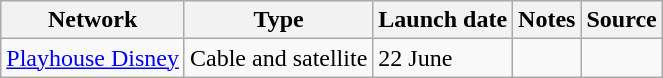<table class="wikitable sortable">
<tr>
<th>Network</th>
<th>Type</th>
<th>Launch date</th>
<th>Notes</th>
<th>Source</th>
</tr>
<tr>
<td><a href='#'>Playhouse Disney</a></td>
<td>Cable and satellite</td>
<td>22 June</td>
<td></td>
<td></td>
</tr>
</table>
